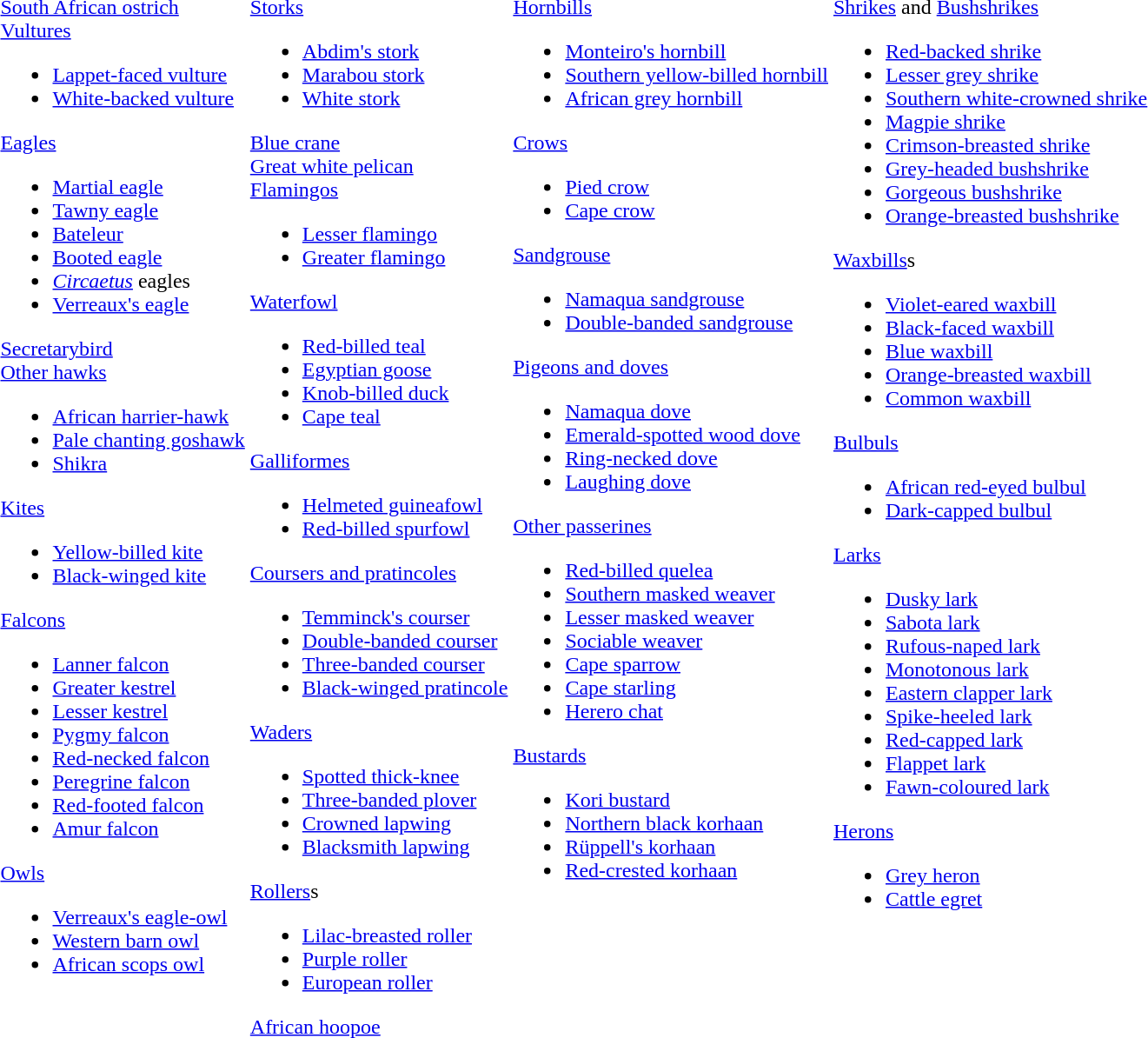<table>
<tr Valign = "top">
<td><br><a href='#'>South African ostrich</a><br><a href='#'>Vultures</a><ul><li><a href='#'>Lappet-faced vulture</a></li><li><a href='#'>White-backed vulture</a></li></ul><a href='#'>Eagles</a><ul><li><a href='#'>Martial eagle</a></li><li><a href='#'>Tawny eagle</a></li><li><a href='#'>Bateleur</a></li><li><a href='#'>Booted eagle</a></li><li><em><a href='#'>Circaetus</a></em> eagles</li><li><a href='#'>Verreaux's eagle</a></li></ul><a href='#'>Secretarybird</a><br><a href='#'>Other hawks</a><ul><li><a href='#'>African harrier-hawk</a></li><li><a href='#'>Pale chanting goshawk</a></li><li><a href='#'>Shikra</a></li></ul><a href='#'>Kites</a><ul><li><a href='#'>Yellow-billed kite</a></li><li><a href='#'>Black-winged kite</a></li></ul><a href='#'>Falcons</a><ul><li><a href='#'>Lanner falcon</a></li><li><a href='#'>Greater kestrel</a></li><li><a href='#'>Lesser kestrel</a></li><li><a href='#'>Pygmy falcon</a></li><li><a href='#'>Red-necked falcon</a></li><li><a href='#'>Peregrine falcon</a></li><li><a href='#'>Red-footed falcon</a></li><li><a href='#'>Amur falcon</a></li></ul><a href='#'>Owls</a><ul><li><a href='#'>Verreaux's eagle-owl</a></li><li><a href='#'>Western barn owl</a></li><li><a href='#'>African scops owl</a></li></ul></td>
<td><br><a href='#'>Storks</a><ul><li><a href='#'>Abdim's stork</a></li><li><a href='#'>Marabou stork</a></li><li><a href='#'>White stork</a></li></ul><a href='#'>Blue crane</a><br><a href='#'>Great white pelican</a><br><a href='#'>Flamingos</a><ul><li><a href='#'>Lesser flamingo</a></li><li><a href='#'>Greater flamingo</a></li></ul><a href='#'>Waterfowl</a><ul><li><a href='#'>Red-billed teal</a></li><li><a href='#'>Egyptian goose</a></li><li><a href='#'>Knob-billed duck</a></li><li><a href='#'>Cape teal</a></li></ul><a href='#'>Galliformes</a><ul><li><a href='#'>Helmeted guineafowl</a></li><li><a href='#'>Red-billed spurfowl</a></li></ul><a href='#'>Coursers and pratincoles</a><ul><li><a href='#'>Temminck's courser</a></li><li><a href='#'>Double-banded courser</a></li><li><a href='#'>Three-banded courser</a></li><li><a href='#'>Black-winged pratincole</a></li></ul><a href='#'>Waders</a><ul><li><a href='#'>Spotted thick-knee</a></li><li><a href='#'>Three-banded plover</a></li><li><a href='#'>Crowned lapwing</a></li><li><a href='#'>Blacksmith lapwing</a></li></ul><a href='#'>Rollers</a>s<ul><li><a href='#'>Lilac-breasted roller</a></li><li><a href='#'>Purple roller</a></li><li><a href='#'>European roller</a></li></ul><a href='#'>African hoopoe</a></td>
<td><br><a href='#'>Hornbills</a><ul><li><a href='#'>Monteiro's hornbill</a></li><li><a href='#'>Southern yellow-billed hornbill</a></li><li><a href='#'>African grey hornbill</a></li></ul><a href='#'>Crows</a><ul><li><a href='#'>Pied crow</a></li><li><a href='#'>Cape crow</a></li></ul><a href='#'>Sandgrouse</a><ul><li><a href='#'>Namaqua sandgrouse</a></li><li><a href='#'>Double-banded sandgrouse</a></li></ul><a href='#'>Pigeons and doves</a><ul><li><a href='#'>Namaqua dove</a></li><li><a href='#'>Emerald-spotted wood dove</a></li><li><a href='#'>Ring-necked dove</a></li><li><a href='#'>Laughing dove</a></li></ul><a href='#'>Other passerines</a><ul><li><a href='#'>Red-billed quelea</a></li><li><a href='#'>Southern masked weaver</a></li><li><a href='#'>Lesser masked weaver</a></li><li><a href='#'>Sociable weaver</a></li><li><a href='#'>Cape sparrow</a></li><li><a href='#'>Cape starling</a></li><li><a href='#'>Herero chat</a></li></ul><a href='#'>Bustards</a><ul><li><a href='#'>Kori bustard</a></li><li><a href='#'>Northern black korhaan</a></li><li><a href='#'>Rüppell's korhaan</a></li><li><a href='#'>Red-crested korhaan</a></li></ul></td>
<td><br><a href='#'>Shrikes</a> and <a href='#'>Bushshrikes</a><ul><li><a href='#'>Red-backed shrike</a></li><li><a href='#'>Lesser grey shrike</a></li><li><a href='#'>Southern white-crowned shrike</a></li><li><a href='#'>Magpie shrike</a></li><li><a href='#'>Crimson-breasted shrike</a></li><li><a href='#'>Grey-headed bushshrike</a></li><li><a href='#'>Gorgeous bushshrike</a></li><li><a href='#'>Orange-breasted bushshrike</a></li></ul><a href='#'>Waxbills</a>s<ul><li><a href='#'>Violet-eared waxbill</a></li><li><a href='#'>Black-faced waxbill</a></li><li><a href='#'>Blue waxbill</a></li><li><a href='#'>Orange-breasted waxbill</a></li><li><a href='#'>Common waxbill</a></li></ul><a href='#'>Bulbuls</a><ul><li><a href='#'>African red-eyed bulbul</a></li><li><a href='#'>Dark-capped bulbul</a></li></ul><a href='#'>Larks</a><ul><li><a href='#'>Dusky lark</a></li><li><a href='#'>Sabota lark</a></li><li><a href='#'>Rufous-naped lark</a></li><li><a href='#'>Monotonous lark</a></li><li><a href='#'>Eastern clapper lark</a></li><li><a href='#'>Spike-heeled lark</a></li><li><a href='#'>Red-capped lark</a></li><li><a href='#'>Flappet lark</a></li><li><a href='#'>Fawn-coloured lark</a></li></ul><a href='#'>Herons</a><ul><li><a href='#'>Grey heron</a></li><li><a href='#'>Cattle egret</a></li></ul></td>
</tr>
</table>
